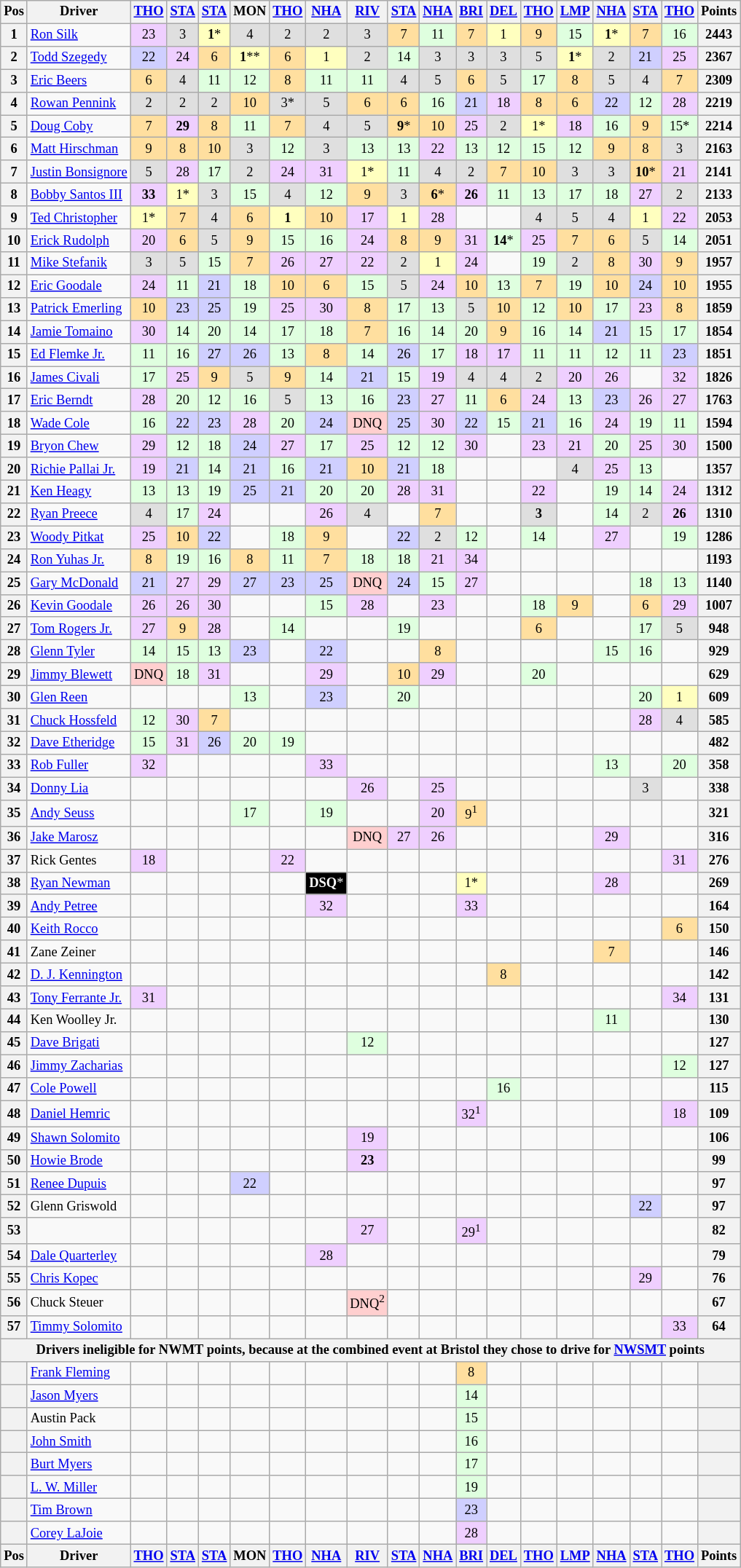<table class="wikitable" style="font-size:77%; text-align:center;">
<tr valign="center">
<th valign="middle">Pos</th>
<th valign="middle">Driver</th>
<th><a href='#'>THO</a></th>
<th><a href='#'>STA</a></th>
<th><a href='#'>STA</a></th>
<th Monadnock Speedway>MON</th>
<th><a href='#'>THO</a></th>
<th><a href='#'>NHA</a></th>
<th><a href='#'>RIV</a></th>
<th><a href='#'>STA</a></th>
<th><a href='#'>NHA</a></th>
<th><a href='#'>BRI</a></th>
<th><a href='#'>DEL</a></th>
<th><a href='#'>THO</a></th>
<th><a href='#'>LMP</a></th>
<th><a href='#'>NHA</a></th>
<th><a href='#'>STA</a></th>
<th><a href='#'>THO</a></th>
<th valign="middle">Points</th>
</tr>
<tr>
<th>1</th>
<td align="left"><a href='#'>Ron Silk</a></td>
<td style="background:#EFCFFF;">23</td>
<td style="background:#DFDFDF;">3</td>
<td style="background:#FFFFBF;"><strong>1</strong>*</td>
<td style="background:#DFDFDF;">4</td>
<td style="background:#DFDFDF;">2</td>
<td style="background:#DFDFDF;">2</td>
<td style="background:#DFDFDF;">3</td>
<td style="background:#FFDF9F;">7</td>
<td style="background:#DFFFDF;">11</td>
<td style="background:#FFDF9F;">7</td>
<td style="background:#FFFFBF;">1</td>
<td style="background:#FFDF9F;">9</td>
<td style="background:#DFFFDF;">15</td>
<td style="background:#FFFFBF;"><strong>1</strong>*</td>
<td style="background:#FFDF9F;">7</td>
<td style="background:#DFFFDF;">16</td>
<th>2443</th>
</tr>
<tr>
<th>2</th>
<td align="left"><a href='#'>Todd Szegedy</a></td>
<td style="background:#CFCFFF;">22</td>
<td style="background:#EFCFFF;">24</td>
<td style="background:#FFDF9F;">6</td>
<td style="background:#FFFFBF;"><strong>1</strong>**</td>
<td style="background:#FFDF9F;">6</td>
<td style="background:#FFFFBF;">1</td>
<td style="background:#DFDFDF;">2</td>
<td style="background:#DFFFDF;">14</td>
<td style="background:#DFDFDF;">3</td>
<td style="background:#DFDFDF;">3</td>
<td style="background:#DFDFDF;">3</td>
<td style="background:#DFDFDF;">5</td>
<td style="background:#FFFFBF;"><strong>1</strong>*</td>
<td style="background:#DFDFDF;">2</td>
<td style="background:#CFCFFF;">21</td>
<td style="background:#EFCFFF;">25</td>
<th>2367</th>
</tr>
<tr>
<th>3</th>
<td align="left"><a href='#'>Eric Beers</a></td>
<td style="background:#FFDF9F;">6</td>
<td style="background:#DFDFDF;">4</td>
<td style="background:#DFFFDF;">11</td>
<td style="background:#DFFFDF;">12</td>
<td style="background:#FFDF9F;">8</td>
<td style="background:#DFFFDF;">11</td>
<td style="background:#DFFFDF;">11</td>
<td style="background:#DFDFDF;">4</td>
<td style="background:#DFDFDF;">5</td>
<td style="background:#FFDF9F;">6</td>
<td style="background:#DFDFDF;">5</td>
<td style="background:#DFFFDF;">17</td>
<td style="background:#FFDF9F;">8</td>
<td style="background:#DFDFDF;">5</td>
<td style="background:#DFDFDF;">4</td>
<td style="background:#FFDF9F;">7</td>
<th>2309</th>
</tr>
<tr>
<th>4</th>
<td align="left"><a href='#'>Rowan Pennink</a></td>
<td style="background:#DFDFDF;">2</td>
<td style="background:#DFDFDF;">2</td>
<td style="background:#DFDFDF;">2</td>
<td style="background:#FFDF9F;">10</td>
<td style="background:#DFDFDF;">3*</td>
<td style="background:#DFDFDF;">5</td>
<td style="background:#FFDF9F;">6</td>
<td style="background:#FFDF9F;">6</td>
<td style="background:#DFFFDF;">16</td>
<td style="background:#CFCFFF;">21</td>
<td style="background:#EFCFFF;">18</td>
<td style="background:#FFDF9F;">8</td>
<td style="background:#FFDF9F;">6</td>
<td style="background:#CFCFFF;">22</td>
<td style="background:#DFFFDF;">12</td>
<td style="background:#EFCFFF;">28</td>
<th>2219</th>
</tr>
<tr>
<th>5</th>
<td align="left"><a href='#'>Doug Coby</a></td>
<td style="background:#FFDF9F;">7</td>
<td style="background:#EFCFFF;"><strong>29</strong></td>
<td style="background:#FFDF9F;">8</td>
<td style="background:#DFFFDF;">11</td>
<td style="background:#FFDF9F;">7</td>
<td style="background:#DFDFDF;">4</td>
<td style="background:#DFDFDF;">5</td>
<td style="background:#FFDF9F;"><strong>9</strong>*</td>
<td style="background:#FFDF9F;">10</td>
<td style="background:#EFCFFF;">25</td>
<td style="background:#DFDFDF;">2</td>
<td style="background:#FFFFBF;">1*</td>
<td style="background:#EFCFFF;">18</td>
<td style="background:#DFFFDF;">16</td>
<td style="background:#FFDF9F;">9</td>
<td style="background:#DFFFDF;">15*</td>
<th>2214</th>
</tr>
<tr>
<th>6</th>
<td align="left"><a href='#'>Matt Hirschman</a></td>
<td style="background:#FFDF9F;">9</td>
<td style="background:#FFDF9F;">8</td>
<td style="background:#FFDF9F;">10</td>
<td style="background:#DFDFDF;">3</td>
<td style="background:#DFFFDF;">12</td>
<td style="background:#DFDFDF;">3</td>
<td style="background:#DFFFDF;">13</td>
<td style="background:#DFFFDF;">13</td>
<td style="background:#EFCFFF;">22</td>
<td style="background:#DFFFDF;">13</td>
<td style="background:#DFFFDF;">12</td>
<td style="background:#DFFFDF;">15</td>
<td style="background:#DFFFDF;">12</td>
<td style="background:#FFDF9F;">9</td>
<td style="background:#FFDF9F;">8</td>
<td style="background:#DFDFDF;">3</td>
<th>2163</th>
</tr>
<tr>
<th>7</th>
<td align="left"><a href='#'>Justin Bonsignore</a></td>
<td style="background:#DFDFDF;">5</td>
<td style="background:#EFCFFF;">28</td>
<td style="background:#DFFFDF;">17</td>
<td style="background:#DFDFDF;">2</td>
<td style="background:#EFCFFF;">24</td>
<td style="background:#EFCFFF;">31</td>
<td style="background:#FFFFBF;">1*</td>
<td style="background:#DFFFDF;">11</td>
<td style="background:#DFDFDF;">4</td>
<td style="background:#DFDFDF;">2</td>
<td style="background:#FFDF9F;">7</td>
<td style="background:#FFDF9F;">10</td>
<td style="background:#DFDFDF;">3</td>
<td style="background:#DFDFDF;">3</td>
<td style="background:#FFDF9F;"><strong>10</strong>*</td>
<td style="background:#EFCFFF;">21</td>
<th>2141</th>
</tr>
<tr>
<th>8</th>
<td align="left"><a href='#'>Bobby Santos III</a></td>
<td style="background:#EFCFFF;"><strong>33</strong></td>
<td style="background:#FFFFBF;">1*</td>
<td style="background:#DFDFDF;">3</td>
<td style="background:#DFFFDF;">15</td>
<td style="background:#DFDFDF;">4</td>
<td style="background:#DFFFDF;">12</td>
<td style="background:#FFDF9F;">9</td>
<td style="background:#DFDFDF;">3</td>
<td style="background:#FFDF9F;"><strong>6</strong>*</td>
<td style="background:#EFCFFF;"><strong>26</strong></td>
<td style="background:#DFFFDF;">11</td>
<td style="background:#DFFFDF;">13</td>
<td style="background:#DFFFDF;">17</td>
<td style="background:#DFFFDF;">18</td>
<td style="background:#EFCFFF;">27</td>
<td style="background:#DFDFDF;">2</td>
<th>2133</th>
</tr>
<tr>
<th>9</th>
<td align="left"><a href='#'>Ted Christopher</a></td>
<td style="background:#FFFFBF;">1*</td>
<td style="background:#FFDF9F;">7</td>
<td style="background:#DFDFDF;">4</td>
<td style="background:#FFDF9F;">6</td>
<td style="background:#FFFFBF;"><strong>1</strong></td>
<td style="background:#FFDF9F;">10</td>
<td style="background:#EFCFFF;">17</td>
<td style="background:#FFFFBF;">1</td>
<td style="background:#EFCFFF;">28</td>
<td></td>
<td></td>
<td style="background:#DFDFDF;">4</td>
<td style="background:#DFDFDF;">5</td>
<td style="background:#DFDFDF;">4</td>
<td style="background:#FFFFBF;">1</td>
<td style="background:#EFCFFF;">22</td>
<th>2053</th>
</tr>
<tr>
<th>10</th>
<td align="left"><a href='#'>Erick Rudolph</a></td>
<td style="background:#EFCFFF;">20</td>
<td style="background:#FFDF9F;">6</td>
<td style="background:#DFDFDF;">5</td>
<td style="background:#FFDF9F;">9</td>
<td style="background:#DFFFDF;">15</td>
<td style="background:#DFFFDF;">16</td>
<td style="background:#EFCFFF;">24</td>
<td style="background:#FFDF9F;">8</td>
<td style="background:#FFDF9F;">9</td>
<td style="background:#EFCFFF;">31</td>
<td style="background:#DFFFDF;"><strong>14</strong>*</td>
<td style="background:#EFCFFF;">25</td>
<td style="background:#FFDF9F;">7</td>
<td style="background:#FFDF9F;">6</td>
<td style="background:#DFDFDF;">5</td>
<td style="background:#DFFFDF;">14</td>
<th>2051</th>
</tr>
<tr>
<th>11</th>
<td align="left"><a href='#'>Mike Stefanik</a></td>
<td style="background:#DFDFDF;">3</td>
<td style="background:#DFDFDF;">5</td>
<td style="background:#DFFFDF;">15</td>
<td style="background:#FFDF9F;">7</td>
<td style="background:#EFCFFF;">26</td>
<td style="background:#EFCFFF;">27</td>
<td style="background:#EFCFFF;">22</td>
<td style="background:#DFDFDF;">2</td>
<td style="background:#FFFFBF;">1</td>
<td style="background:#EFCFFF;">24</td>
<td></td>
<td style="background:#DFFFDF;">19</td>
<td style="background:#DFDFDF;">2</td>
<td style="background:#FFDF9F;">8</td>
<td style="background:#EFCFFF;">30</td>
<td style="background:#FFDF9F;">9</td>
<th>1957</th>
</tr>
<tr>
<th>12</th>
<td align="left"><a href='#'>Eric Goodale</a></td>
<td style="background:#EFCFFF;">24</td>
<td style="background:#DFFFDF;">11</td>
<td style="background:#CFCFFF;">21</td>
<td style="background:#DFFFDF;">18</td>
<td style="background:#FFDF9F;">10</td>
<td style="background:#FFDF9F;">6</td>
<td style="background:#DFFFDF;">15</td>
<td style="background:#DFDFDF;">5</td>
<td style="background:#EFCFFF;">24</td>
<td style="background:#FFDF9F;">10</td>
<td style="background:#DFFFDF;">13</td>
<td style="background:#FFDF9F;">7</td>
<td style="background:#DFFFDF;">19</td>
<td style="background:#FFDF9F;">10</td>
<td style="background:#CFCFFF;">24</td>
<td style="background:#FFDF9F;">10</td>
<th>1955</th>
</tr>
<tr>
<th>13</th>
<td align="left"><a href='#'>Patrick Emerling</a></td>
<td style="background:#FFDF9F;">10</td>
<td style="background:#CFCFFF;">23</td>
<td style="background:#CFCFFF;">25</td>
<td style="background:#DFFFDF;">19</td>
<td style="background:#EFCFFF;">25</td>
<td style="background:#EFCFFF;">30</td>
<td style="background:#FFDF9F;">8</td>
<td style="background:#DFFFDF;">17</td>
<td style="background:#DFFFDF;">13</td>
<td style="background:#DFDFDF;">5</td>
<td style="background:#FFDF9F;">10</td>
<td style="background:#DFFFDF;">12</td>
<td style="background:#FFDF9F;">10</td>
<td style="background:#DFFFDF;">17</td>
<td style="background:#EFCFFF;">23</td>
<td style="background:#FFDF9F;">8</td>
<th>1859</th>
</tr>
<tr>
<th>14</th>
<td align="left"><a href='#'>Jamie Tomaino</a></td>
<td style="background:#EFCFFF;">30</td>
<td style="background:#DFFFDF;">14</td>
<td style="background:#DFFFDF;">20</td>
<td style="background:#DFFFDF;">14</td>
<td style="background:#DFFFDF;">17</td>
<td style="background:#DFFFDF;">18</td>
<td style="background:#FFDF9F;">7</td>
<td style="background:#DFFFDF;">16</td>
<td style="background:#DFFFDF;">14</td>
<td style="background:#DFFFDF;">20</td>
<td style="background:#FFDF9F;">9</td>
<td style="background:#DFFFDF;">16</td>
<td style="background:#DFFFDF;">14</td>
<td style="background:#CFCFFF;">21</td>
<td style="background:#DFFFDF;">15</td>
<td style="background:#DFFFDF;">17</td>
<th>1854</th>
</tr>
<tr>
<th>15</th>
<td align="left"><a href='#'>Ed Flemke Jr.</a></td>
<td style="background:#DFFFDF;">11</td>
<td style="background:#DFFFDF;">16</td>
<td style="background:#CFCFFF;">27</td>
<td style="background:#CFCFFF;">26</td>
<td style="background:#DFFFDF;">13</td>
<td style="background:#FFDF9F;">8</td>
<td style="background:#DFFFDF;">14</td>
<td style="background:#CFCFFF;">26</td>
<td style="background:#DFFFDF;">17</td>
<td style="background:#EFCFFF;">18</td>
<td style="background:#EFCFFF;">17</td>
<td style="background:#DFFFDF;">11</td>
<td style="background:#DFFFDF;">11</td>
<td style="background:#DFFFDF;">12</td>
<td style="background:#DFFFDF;">11</td>
<td style="background:#CFCFFF;">23</td>
<th>1851</th>
</tr>
<tr>
<th>16</th>
<td align="left"><a href='#'>James Civali</a></td>
<td style="background:#DFFFDF;">17</td>
<td style="background:#EFCFFF;">25</td>
<td style="background:#FFDF9F;">9</td>
<td style="background:#DFDFDF;">5</td>
<td style="background:#FFDF9F;">9</td>
<td style="background:#DFFFDF;">14</td>
<td style="background:#CFCFFF;">21</td>
<td style="background:#DFFFDF;">15</td>
<td style="background:#EFCFFF;">19</td>
<td style="background:#DFDFDF;">4</td>
<td style="background:#DFDFDF;">4</td>
<td style="background:#DFDFDF;">2</td>
<td style="background:#EFCFFF;">20</td>
<td style="background:#EFCFFF;">26</td>
<td></td>
<td style="background:#EFCFFF;">32</td>
<th>1826</th>
</tr>
<tr>
<th>17</th>
<td align="left"><a href='#'>Eric Berndt</a></td>
<td style="background:#EFCFFF;">28</td>
<td style="background:#DFFFDF;">20</td>
<td style="background:#DFFFDF;">12</td>
<td style="background:#DFFFDF;">16</td>
<td style="background:#DFDFDF;">5</td>
<td style="background:#DFFFDF;">13</td>
<td style="background:#DFFFDF;">16</td>
<td style="background:#CFCFFF;">23</td>
<td style="background:#EFCFFF;">27</td>
<td style="background:#DFFFDF;">11</td>
<td style="background:#FFDF9F;">6</td>
<td style="background:#EFCFFF;">24</td>
<td style="background:#DFFFDF;">13</td>
<td style="background:#CFCFFF;">23</td>
<td style="background:#EFCFFF;">26</td>
<td style="background:#EFCFFF;">27</td>
<th>1763</th>
</tr>
<tr>
<th>18</th>
<td align="left"><a href='#'>Wade Cole</a></td>
<td style="background:#DFFFDF;">16</td>
<td style="background:#CFCFFF;">22</td>
<td style="background:#CFCFFF;">23</td>
<td style="background:#EFCFFF;">28</td>
<td style="background:#DFFFDF;">20</td>
<td style="background:#CFCFFF;">24</td>
<td style="background:#FFCFCF;">DNQ</td>
<td style="background:#CFCFFF;">25</td>
<td style="background:#EFCFFF;">30</td>
<td style="background:#CFCFFF;">22</td>
<td style="background:#DFFFDF;">15</td>
<td style="background:#CFCFFF;">21</td>
<td style="background:#DFFFDF;">16</td>
<td style="background:#EFCFFF;">24</td>
<td style="background:#DFFFDF;">19</td>
<td style="background:#DFFFDF;">11</td>
<th>1594</th>
</tr>
<tr>
<th>19</th>
<td align="left"><a href='#'>Bryon Chew</a></td>
<td style="background:#EFCFFF;">29</td>
<td style="background:#DFFFDF;">12</td>
<td style="background:#DFFFDF;">18</td>
<td style="background:#CFCFFF;">24</td>
<td style="background:#EFCFFF;">27</td>
<td style="background:#DFFFDF;">17</td>
<td style="background:#EFCFFF;">25</td>
<td style="background:#DFFFDF;">12</td>
<td style="background:#DFFFDF;">12</td>
<td style="background:#EFCFFF;">30</td>
<td></td>
<td style="background:#EFCFFF;">23</td>
<td style="background:#EFCFFF;">21</td>
<td style="background:#DFFFDF;">20</td>
<td style="background:#EFCFFF;">25</td>
<td style="background:#EFCFFF;">30</td>
<th>1500</th>
</tr>
<tr>
<th>20</th>
<td align="left"><a href='#'>Richie Pallai Jr.</a></td>
<td style="background:#EFCFFF;">19</td>
<td style="background:#CFCFFF;">21</td>
<td style="background:#DFFFDF;">14</td>
<td style="background:#CFCFFF;">21</td>
<td style="background:#DFFFDF;">16</td>
<td style="background:#CFCFFF;">21</td>
<td style="background:#FFDF9F;">10</td>
<td style="background:#CFCFFF;">21</td>
<td style="background:#DFFFDF;">18</td>
<td></td>
<td></td>
<td></td>
<td style="background:#DFDFDF;">4</td>
<td style="background:#EFCFFF;">25</td>
<td style="background:#DFFFDF;">13</td>
<td></td>
<th>1357</th>
</tr>
<tr>
<th>21</th>
<td align="left"><a href='#'>Ken Heagy</a></td>
<td style="background:#DFFFDF;">13</td>
<td style="background:#DFFFDF;">13</td>
<td style="background:#DFFFDF;">19</td>
<td style="background:#CFCFFF;">25</td>
<td style="background:#CFCFFF;">21</td>
<td style="background:#DFFFDF;">20</td>
<td style="background:#DFFFDF;">20</td>
<td style="background:#EFCFFF;">28</td>
<td style="background:#EFCFFF;">31</td>
<td></td>
<td></td>
<td style="background:#EFCFFF;">22</td>
<td></td>
<td style="background:#DFFFDF;">19</td>
<td style="background:#DFFFDF;">14</td>
<td style="background:#EFCFFF;">24</td>
<th>1312</th>
</tr>
<tr>
<th>22</th>
<td align="left"><a href='#'>Ryan Preece</a></td>
<td style="background:#DFDFDF;">4</td>
<td style="background:#DFFFDF;">17</td>
<td style="background:#EFCFFF;">24</td>
<td></td>
<td></td>
<td style="background:#EFCFFF;">26</td>
<td style="background:#DFDFDF;">4</td>
<td></td>
<td style="background:#FFDF9F;">7</td>
<td></td>
<td></td>
<td style="background:#DFDFDF;"><strong>3</strong></td>
<td></td>
<td style="background:#DFFFDF;">14</td>
<td style="background:#DFDFDF;">2</td>
<td style="background:#EFCFFF;"><strong>26</strong></td>
<th>1310</th>
</tr>
<tr>
<th>23</th>
<td align="left"><a href='#'>Woody Pitkat</a></td>
<td style="background:#EFCFFF;">25</td>
<td style="background:#FFDF9F;">10</td>
<td style="background:#CFCFFF;">22</td>
<td></td>
<td style="background:#DFFFDF;">18</td>
<td style="background:#FFDF9F;">9</td>
<td></td>
<td style="background:#CFCFFF;">22</td>
<td style="background:#DFDFDF;">2</td>
<td style="background:#DFFFDF;">12</td>
<td></td>
<td style="background:#DFFFDF;">14</td>
<td></td>
<td style="background:#EFCFFF;">27</td>
<td></td>
<td style="background:#DFFFDF;">19</td>
<th>1286</th>
</tr>
<tr>
<th>24</th>
<td align="left"><a href='#'>Ron Yuhas Jr.</a></td>
<td style="background:#FFDF9F;">8</td>
<td style="background:#DFFFDF;">19</td>
<td style="background:#DFFFDF;">16</td>
<td style="background:#FFDF9F;">8</td>
<td style="background:#DFFFDF;">11</td>
<td style="background:#FFDF9F;">7</td>
<td style="background:#DFFFDF;">18</td>
<td style="background:#DFFFDF;">18</td>
<td style="background:#EFCFFF;">21</td>
<td style="background:#EFCFFF;">34</td>
<td></td>
<td></td>
<td></td>
<td></td>
<td></td>
<td></td>
<th>1193</th>
</tr>
<tr>
<th>25</th>
<td align="left"><a href='#'>Gary McDonald</a></td>
<td style="background:#CFCFFF;">21</td>
<td style="background:#EFCFFF;">27</td>
<td style="background:#EFCFFF;">29</td>
<td style="background:#CFCFFF;">27</td>
<td style="background:#CFCFFF;">23</td>
<td style="background:#CFCFFF;">25</td>
<td style="background:#FFCFCF;">DNQ</td>
<td style="background:#CFCFFF;">24</td>
<td style="background:#DFFFDF;">15</td>
<td style="background:#EFCFFF;">27</td>
<td></td>
<td></td>
<td></td>
<td></td>
<td style="background:#DFFFDF;">18</td>
<td style="background:#DFFFDF;">13</td>
<th>1140</th>
</tr>
<tr>
<th>26</th>
<td align="left"><a href='#'>Kevin Goodale</a></td>
<td style="background:#EFCFFF;">26</td>
<td style="background:#EFCFFF;">26</td>
<td style="background:#EFCFFF;">30</td>
<td></td>
<td></td>
<td style="background:#DFFFDF;">15</td>
<td style="background:#EFCFFF;">28</td>
<td></td>
<td style="background:#EFCFFF;">23</td>
<td></td>
<td></td>
<td style="background:#DFFFDF;">18</td>
<td style="background:#FFDF9F;">9</td>
<td></td>
<td style="background:#FFDF9F;">6</td>
<td style="background:#EFCFFF;">29</td>
<th>1007</th>
</tr>
<tr>
<th>27</th>
<td align="left"><a href='#'>Tom Rogers Jr.</a></td>
<td style="background:#EFCFFF;">27</td>
<td style="background:#FFDF9F;">9</td>
<td style="background:#EFCFFF;">28</td>
<td></td>
<td style="background:#DFFFDF;">14</td>
<td></td>
<td></td>
<td style="background:#DFFFDF;">19</td>
<td></td>
<td></td>
<td></td>
<td style="background:#FFDF9F;">6</td>
<td></td>
<td></td>
<td style="background:#DFFFDF;">17</td>
<td style="background:#DFDFDF;">5</td>
<th>948</th>
</tr>
<tr>
<th>28</th>
<td align="left"><a href='#'>Glenn Tyler</a></td>
<td style="background:#DFFFDF;">14</td>
<td style="background:#DFFFDF;">15</td>
<td style="background:#DFFFDF;">13</td>
<td style="background:#CFCFFF;">23</td>
<td></td>
<td style="background:#CFCFFF;">22</td>
<td></td>
<td></td>
<td style="background:#FFDF9F;">8</td>
<td></td>
<td></td>
<td></td>
<td></td>
<td style="background:#DFFFDF;">15</td>
<td style="background:#DFFFDF;">16</td>
<td></td>
<th>929</th>
</tr>
<tr>
<th>29</th>
<td align="left"><a href='#'>Jimmy Blewett</a></td>
<td style="background:#FFCFCF;">DNQ</td>
<td style="background:#DFFFDF;">18</td>
<td style="background:#EFCFFF;">31</td>
<td></td>
<td></td>
<td style="background:#EFCFFF;">29</td>
<td></td>
<td style="background:#FFDF9F;">10</td>
<td style="background:#EFCFFF;">29</td>
<td></td>
<td></td>
<td style="background:#DFFFDF;">20</td>
<td></td>
<td></td>
<td></td>
<td></td>
<th>629</th>
</tr>
<tr>
<th>30</th>
<td align="left"><a href='#'>Glen Reen</a></td>
<td></td>
<td></td>
<td></td>
<td style="background:#DFFFDF;">13</td>
<td></td>
<td style="background:#CFCFFF;">23</td>
<td></td>
<td style="background:#DFFFDF;">20</td>
<td></td>
<td></td>
<td></td>
<td></td>
<td></td>
<td></td>
<td style="background:#DFFFDF;">20</td>
<td style="background:#FFFFBF;">1</td>
<th>609</th>
</tr>
<tr>
<th>31</th>
<td align="left"><a href='#'>Chuck Hossfeld</a></td>
<td style="background:#DFFFDF;">12</td>
<td style="background:#EFCFFF;">30</td>
<td style="background:#FFDF9F;">7</td>
<td></td>
<td></td>
<td></td>
<td></td>
<td></td>
<td></td>
<td></td>
<td></td>
<td></td>
<td></td>
<td></td>
<td style="background:#EFCFFF;">28</td>
<td style="background:#DFDFDF;">4</td>
<th>585</th>
</tr>
<tr>
<th>32</th>
<td align="left"><a href='#'>Dave Etheridge</a></td>
<td style="background:#DFFFDF;">15</td>
<td style="background:#EFCFFF;">31</td>
<td style="background:#CFCFFF;">26</td>
<td style="background:#DFFFDF;">20</td>
<td style="background:#DFFFDF;">19</td>
<td></td>
<td></td>
<td></td>
<td></td>
<td></td>
<td></td>
<td></td>
<td></td>
<td></td>
<td></td>
<td></td>
<th>482</th>
</tr>
<tr>
<th>33</th>
<td align="left"><a href='#'>Rob Fuller</a></td>
<td style="background:#EFCFFF;">32</td>
<td></td>
<td></td>
<td></td>
<td></td>
<td style="background:#EFCFFF;">33</td>
<td></td>
<td></td>
<td></td>
<td></td>
<td></td>
<td></td>
<td></td>
<td style="background:#DFFFDF;">13</td>
<td></td>
<td style="background:#DFFFDF;">20</td>
<th>358</th>
</tr>
<tr>
<th>34</th>
<td align="left"><a href='#'>Donny Lia</a></td>
<td></td>
<td></td>
<td></td>
<td></td>
<td></td>
<td></td>
<td style="background:#EFCFFF;">26</td>
<td></td>
<td style="background:#EFCFFF;">25</td>
<td></td>
<td></td>
<td></td>
<td></td>
<td></td>
<td style="background:#DFDFDF;">3</td>
<td></td>
<th>338</th>
</tr>
<tr>
<th>35</th>
<td align="left"><a href='#'>Andy Seuss</a></td>
<td></td>
<td></td>
<td></td>
<td style="background:#DFFFDF;">17</td>
<td></td>
<td style="background:#DFFFDF;">19</td>
<td></td>
<td></td>
<td style="background:#EFCFFF;">20</td>
<td style="background:#FFDF9F;">9<sup>1</sup></td>
<td></td>
<td></td>
<td></td>
<td></td>
<td></td>
<td></td>
<th>321</th>
</tr>
<tr>
<th>36</th>
<td align="left"><a href='#'>Jake Marosz</a></td>
<td></td>
<td></td>
<td></td>
<td></td>
<td></td>
<td></td>
<td style="background:#FFCFCF;">DNQ</td>
<td style="background:#EFCFFF;">27</td>
<td style="background:#EFCFFF;">26</td>
<td></td>
<td></td>
<td></td>
<td></td>
<td style="background:#EFCFFF;">29</td>
<td></td>
<td></td>
<th>316</th>
</tr>
<tr>
<th>37</th>
<td align="left">Rick Gentes</td>
<td style="background:#EFCFFF;">18</td>
<td></td>
<td></td>
<td></td>
<td style="background:#EFCFFF;">22</td>
<td></td>
<td></td>
<td></td>
<td></td>
<td></td>
<td></td>
<td></td>
<td></td>
<td></td>
<td></td>
<td style="background:#EFCFFF;">31</td>
<th>276</th>
</tr>
<tr>
<th>38</th>
<td align="left"><a href='#'>Ryan Newman</a></td>
<td></td>
<td></td>
<td></td>
<td></td>
<td></td>
<td style="background:#000000; color:white;"><strong>DSQ</strong>*</td>
<td></td>
<td></td>
<td></td>
<td style="background:#FFFFBF;">1*</td>
<td></td>
<td></td>
<td></td>
<td style="background:#EFCFFF;">28</td>
<td></td>
<td></td>
<th>269</th>
</tr>
<tr>
<th>39</th>
<td align="left"><a href='#'>Andy Petree</a></td>
<td></td>
<td></td>
<td></td>
<td></td>
<td></td>
<td style="background:#EFCFFF;">32</td>
<td></td>
<td></td>
<td></td>
<td style="background:#EFCFFF;">33</td>
<td></td>
<td></td>
<td></td>
<td></td>
<td></td>
<td></td>
<th>164</th>
</tr>
<tr>
<th>40</th>
<td align="left"><a href='#'>Keith Rocco</a></td>
<td></td>
<td></td>
<td></td>
<td></td>
<td></td>
<td></td>
<td></td>
<td></td>
<td></td>
<td></td>
<td></td>
<td></td>
<td></td>
<td></td>
<td></td>
<td style="background:#FFDF9F;">6</td>
<th>150</th>
</tr>
<tr>
<th>41</th>
<td align="left">Zane Zeiner</td>
<td></td>
<td></td>
<td></td>
<td></td>
<td></td>
<td></td>
<td></td>
<td></td>
<td></td>
<td></td>
<td></td>
<td></td>
<td></td>
<td style="background:#FFDF9F;">7</td>
<td></td>
<td></td>
<th>146</th>
</tr>
<tr>
<th>42</th>
<td align="left"><a href='#'>D. J. Kennington</a></td>
<td></td>
<td></td>
<td></td>
<td></td>
<td></td>
<td></td>
<td></td>
<td></td>
<td></td>
<td></td>
<td style="background:#FFDF9F;">8</td>
<td></td>
<td></td>
<td></td>
<td></td>
<td></td>
<th>142</th>
</tr>
<tr>
<th>43</th>
<td align="left"><a href='#'>Tony Ferrante Jr.</a></td>
<td style="background:#EFCFFF;">31</td>
<td></td>
<td></td>
<td></td>
<td></td>
<td></td>
<td></td>
<td></td>
<td></td>
<td></td>
<td></td>
<td></td>
<td></td>
<td></td>
<td></td>
<td style="background:#EFCFFF;">34</td>
<th>131</th>
</tr>
<tr>
<th>44</th>
<td align="left">Ken Woolley Jr.</td>
<td></td>
<td></td>
<td></td>
<td></td>
<td></td>
<td></td>
<td></td>
<td></td>
<td></td>
<td></td>
<td></td>
<td></td>
<td></td>
<td style="background:#DFFFDF;">11</td>
<td></td>
<td></td>
<th>130</th>
</tr>
<tr>
<th>45</th>
<td align="left"><a href='#'>Dave Brigati</a></td>
<td></td>
<td></td>
<td></td>
<td></td>
<td></td>
<td></td>
<td style="background:#DFFFDF;">12</td>
<td></td>
<td></td>
<td></td>
<td></td>
<td></td>
<td></td>
<td></td>
<td></td>
<td></td>
<th>127</th>
</tr>
<tr>
<th>46</th>
<td align="left"><a href='#'>Jimmy Zacharias</a></td>
<td></td>
<td></td>
<td></td>
<td></td>
<td></td>
<td></td>
<td></td>
<td></td>
<td></td>
<td></td>
<td></td>
<td></td>
<td></td>
<td></td>
<td></td>
<td style="background:#DFFFDF;">12</td>
<th>127</th>
</tr>
<tr>
<th>47</th>
<td align="left"><a href='#'>Cole Powell</a></td>
<td></td>
<td></td>
<td></td>
<td></td>
<td></td>
<td></td>
<td></td>
<td></td>
<td></td>
<td></td>
<td style="background:#DFFFDF;">16</td>
<td></td>
<td></td>
<td></td>
<td></td>
<td></td>
<th>115</th>
</tr>
<tr>
<th>48</th>
<td align="left"><a href='#'>Daniel Hemric</a></td>
<td></td>
<td></td>
<td></td>
<td></td>
<td></td>
<td></td>
<td></td>
<td></td>
<td></td>
<td style="background:#EFCFFF;">32<sup>1</sup></td>
<td></td>
<td></td>
<td></td>
<td></td>
<td></td>
<td style="background:#EFCFFF;">18</td>
<th>109</th>
</tr>
<tr>
<th>49</th>
<td align="left"><a href='#'>Shawn Solomito</a></td>
<td></td>
<td></td>
<td></td>
<td></td>
<td></td>
<td></td>
<td style="background:#EFCFFF;">19</td>
<td></td>
<td></td>
<td></td>
<td></td>
<td></td>
<td></td>
<td></td>
<td></td>
<td></td>
<th>106</th>
</tr>
<tr>
<th>50</th>
<td align="left"><a href='#'>Howie Brode</a></td>
<td></td>
<td></td>
<td></td>
<td></td>
<td></td>
<td></td>
<td style="background:#EFCFFF;"><strong>23</strong></td>
<td></td>
<td></td>
<td></td>
<td></td>
<td></td>
<td></td>
<td></td>
<td></td>
<td></td>
<th>99</th>
</tr>
<tr>
<th>51</th>
<td align="left"><a href='#'>Renee Dupuis</a></td>
<td></td>
<td></td>
<td></td>
<td style="background:#CFCFFF;">22</td>
<td></td>
<td></td>
<td></td>
<td></td>
<td></td>
<td></td>
<td></td>
<td></td>
<td></td>
<td></td>
<td></td>
<td></td>
<th>97</th>
</tr>
<tr>
<th>52</th>
<td align="left">Glenn Griswold</td>
<td></td>
<td></td>
<td></td>
<td></td>
<td></td>
<td></td>
<td></td>
<td></td>
<td></td>
<td></td>
<td></td>
<td></td>
<td></td>
<td></td>
<td style="background:#CFCFFF;">22</td>
<td></td>
<th>97</th>
</tr>
<tr>
<th>53</th>
<td align="left"></td>
<td></td>
<td></td>
<td></td>
<td></td>
<td></td>
<td></td>
<td style="background:#EFCFFF;">27</td>
<td></td>
<td></td>
<td style="background:#EFCFFF;">29<sup>1</sup></td>
<td></td>
<td></td>
<td></td>
<td></td>
<td></td>
<td></td>
<th>82</th>
</tr>
<tr>
<th>54</th>
<td align="left"><a href='#'>Dale Quarterley</a></td>
<td></td>
<td></td>
<td></td>
<td></td>
<td></td>
<td style="background:#EFCFFF;">28</td>
<td></td>
<td></td>
<td></td>
<td></td>
<td></td>
<td></td>
<td></td>
<td></td>
<td></td>
<td></td>
<th>79</th>
</tr>
<tr>
<th>55</th>
<td align="left"><a href='#'>Chris Kopec</a></td>
<td></td>
<td></td>
<td></td>
<td></td>
<td></td>
<td></td>
<td></td>
<td></td>
<td></td>
<td></td>
<td></td>
<td></td>
<td></td>
<td></td>
<td style="background:#EFCFFF;">29</td>
<td></td>
<th>76</th>
</tr>
<tr>
<th>56</th>
<td align="left">Chuck Steuer</td>
<td></td>
<td></td>
<td></td>
<td></td>
<td></td>
<td></td>
<td style="background:#FFCFCF;">DNQ<sup>2</sup></td>
<td></td>
<td></td>
<td></td>
<td></td>
<td></td>
<td></td>
<td></td>
<td></td>
<td></td>
<th>67</th>
</tr>
<tr>
<th>57</th>
<td align="left"><a href='#'>Timmy Solomito</a></td>
<td></td>
<td></td>
<td></td>
<td></td>
<td></td>
<td></td>
<td></td>
<td></td>
<td></td>
<td></td>
<td></td>
<td></td>
<td></td>
<td></td>
<td></td>
<td style="background:#EFCFFF;">33</td>
<th>64</th>
</tr>
<tr>
<th colspan=19>Drivers ineligible for NWMT points, because at the combined event at Bristol they chose to drive for <a href='#'>NWSMT</a> points</th>
</tr>
<tr>
<th></th>
<td align="left"><a href='#'>Frank Fleming</a></td>
<td></td>
<td></td>
<td></td>
<td></td>
<td></td>
<td></td>
<td></td>
<td></td>
<td></td>
<td style="background:#FFDF9F;">8</td>
<td></td>
<td></td>
<td></td>
<td></td>
<td></td>
<td></td>
<th></th>
</tr>
<tr>
<th></th>
<td align="left"><a href='#'>Jason Myers</a></td>
<td></td>
<td></td>
<td></td>
<td></td>
<td></td>
<td></td>
<td></td>
<td></td>
<td></td>
<td style="background:#DFFFDF;">14</td>
<td></td>
<td></td>
<td></td>
<td></td>
<td></td>
<td></td>
<th></th>
</tr>
<tr>
<th></th>
<td align="left">Austin Pack</td>
<td></td>
<td></td>
<td></td>
<td></td>
<td></td>
<td></td>
<td></td>
<td></td>
<td></td>
<td style="background:#DFFFDF;">15</td>
<td></td>
<td></td>
<td></td>
<td></td>
<td></td>
<td></td>
<th></th>
</tr>
<tr>
<th></th>
<td align="left"><a href='#'>John Smith</a></td>
<td></td>
<td></td>
<td></td>
<td></td>
<td></td>
<td></td>
<td></td>
<td></td>
<td></td>
<td style="background:#DFFFDF;">16</td>
<td></td>
<td></td>
<td></td>
<td></td>
<td></td>
<td></td>
<th></th>
</tr>
<tr>
<th></th>
<td align="left"><a href='#'>Burt Myers</a></td>
<td></td>
<td></td>
<td></td>
<td></td>
<td></td>
<td></td>
<td></td>
<td></td>
<td></td>
<td style="background:#DFFFDF;">17</td>
<td></td>
<td></td>
<td></td>
<td></td>
<td></td>
<td></td>
<th></th>
</tr>
<tr>
<th></th>
<td align="left"><a href='#'>L. W. Miller</a></td>
<td></td>
<td></td>
<td></td>
<td></td>
<td></td>
<td></td>
<td></td>
<td></td>
<td></td>
<td style="background:#DFFFDF;">19</td>
<td></td>
<td></td>
<td></td>
<td></td>
<td></td>
<td></td>
<th></th>
</tr>
<tr>
<th></th>
<td align="left"><a href='#'>Tim Brown</a></td>
<td></td>
<td></td>
<td></td>
<td></td>
<td></td>
<td></td>
<td></td>
<td></td>
<td></td>
<td style="background:#CFCFFF;">23</td>
<td></td>
<td></td>
<td></td>
<td></td>
<td></td>
<td></td>
<th></th>
</tr>
<tr>
<th></th>
<td align="left"><a href='#'>Corey LaJoie</a></td>
<td></td>
<td></td>
<td></td>
<td></td>
<td></td>
<td></td>
<td></td>
<td></td>
<td></td>
<td style="background:#EFCFFF;">28</td>
<td></td>
<td></td>
<td></td>
<td></td>
<td></td>
<td></td>
<th></th>
</tr>
<tr valign="center">
<th valign="middle">Pos</th>
<th valign="middle">Driver</th>
<th><a href='#'>THO</a></th>
<th><a href='#'>STA</a></th>
<th><a href='#'>STA</a></th>
<th Monadnock Speedway>MON</th>
<th><a href='#'>THO</a></th>
<th><a href='#'>NHA</a></th>
<th><a href='#'>RIV</a></th>
<th><a href='#'>STA</a></th>
<th><a href='#'>NHA</a></th>
<th><a href='#'>BRI</a></th>
<th><a href='#'>DEL</a></th>
<th><a href='#'>THO</a></th>
<th><a href='#'>LMP</a></th>
<th><a href='#'>NHA</a></th>
<th><a href='#'>STA</a></th>
<th><a href='#'>THO</a></th>
<th valign="middle">Points</th>
</tr>
</table>
